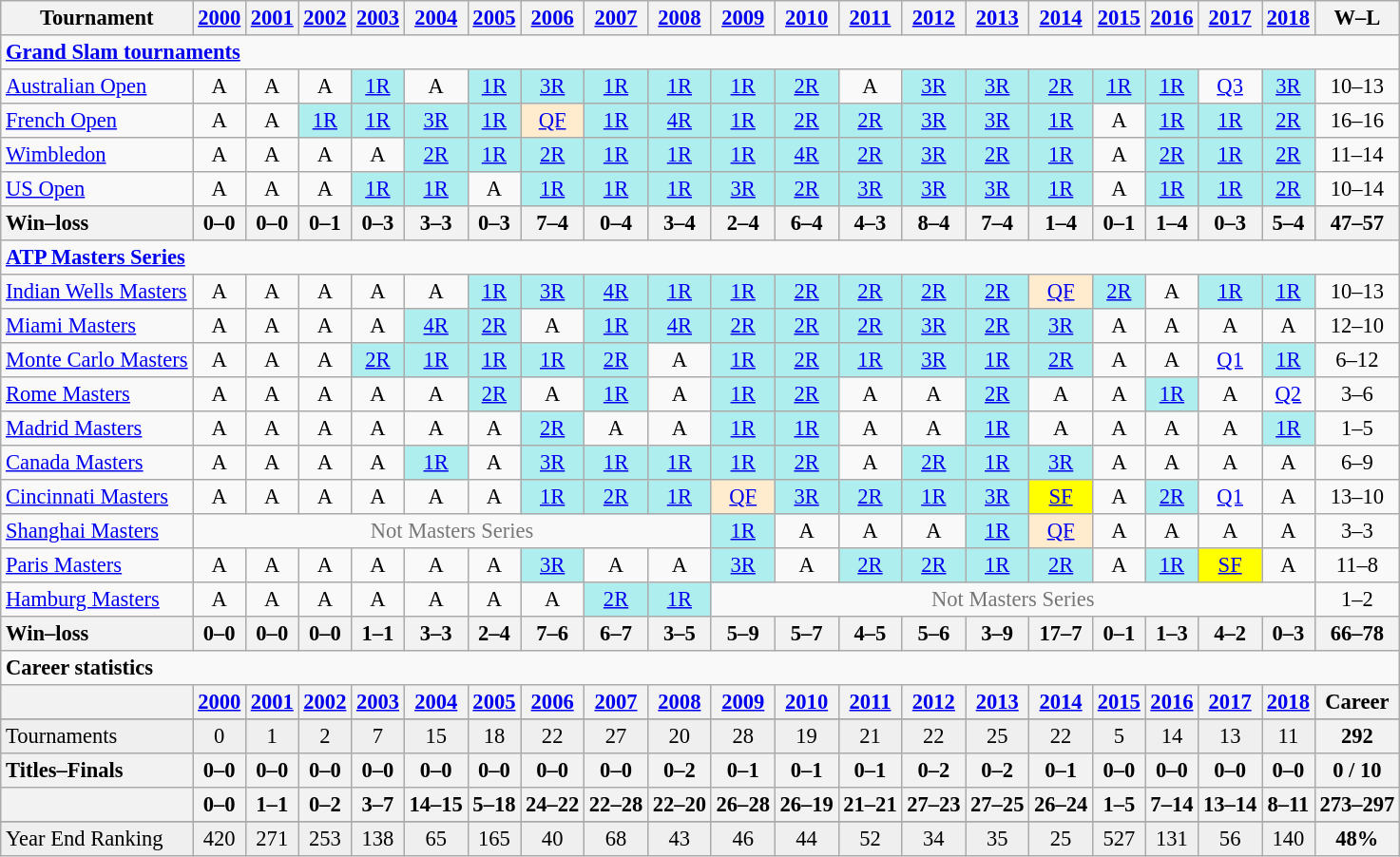<table class=wikitable style=text-align:center;font-size:94%>
<tr>
<th>Tournament</th>
<th><a href='#'>2000</a></th>
<th><a href='#'>2001</a></th>
<th><a href='#'>2002</a></th>
<th><a href='#'>2003</a></th>
<th><a href='#'>2004</a></th>
<th><a href='#'>2005</a></th>
<th><a href='#'>2006</a></th>
<th><a href='#'>2007</a></th>
<th><a href='#'>2008</a></th>
<th><a href='#'>2009</a></th>
<th><a href='#'>2010</a></th>
<th><a href='#'>2011</a></th>
<th><a href='#'>2012</a></th>
<th><a href='#'>2013</a></th>
<th><a href='#'>2014</a></th>
<th><a href='#'>2015</a></th>
<th><a href='#'>2016</a></th>
<th><a href='#'>2017</a></th>
<th><a href='#'>2018</a></th>
<th>W–L</th>
</tr>
<tr>
<td colspan=21 align=left><strong><a href='#'>Grand Slam tournaments</a></strong></td>
</tr>
<tr>
<td align=left><a href='#'>Australian Open</a></td>
<td>A</td>
<td>A</td>
<td>A</td>
<td bgcolor=afeeee><a href='#'>1R</a></td>
<td>A</td>
<td bgcolor=afeeee><a href='#'>1R</a></td>
<td bgcolor=afeeee><a href='#'>3R</a></td>
<td bgcolor=afeeee><a href='#'>1R</a></td>
<td bgcolor=afeeee><a href='#'>1R</a></td>
<td bgcolor=afeeee><a href='#'>1R</a></td>
<td bgcolor=afeeee><a href='#'>2R</a></td>
<td>A</td>
<td bgcolor=afeeee><a href='#'>3R</a></td>
<td bgcolor=afeeee><a href='#'>3R</a></td>
<td bgcolor=afeeee><a href='#'>2R</a></td>
<td bgcolor=afeeee><a href='#'>1R</a></td>
<td bgcolor=afeeee><a href='#'>1R</a></td>
<td><a href='#'>Q3</a></td>
<td bgcolor=afeeee><a href='#'>3R</a></td>
<td>10–13</td>
</tr>
<tr>
<td align=left><a href='#'>French Open</a></td>
<td>A</td>
<td>A</td>
<td bgcolor=afeeee><a href='#'>1R</a></td>
<td bgcolor=afeeee><a href='#'>1R</a></td>
<td bgcolor=afeeee><a href='#'>3R</a></td>
<td bgcolor=afeeee><a href='#'>1R</a></td>
<td bgcolor=ffebcd><a href='#'>QF</a></td>
<td bgcolor=afeeee><a href='#'>1R</a></td>
<td bgcolor=afeeee><a href='#'>4R</a></td>
<td bgcolor=afeeee><a href='#'>1R</a></td>
<td bgcolor=afeeee><a href='#'>2R</a></td>
<td bgcolor=afeeee><a href='#'>2R</a></td>
<td bgcolor=afeeee><a href='#'>3R</a></td>
<td bgcolor=afeeee><a href='#'>3R</a></td>
<td bgcolor=afeeee><a href='#'>1R</a></td>
<td>A</td>
<td bgcolor=afeeee><a href='#'>1R</a></td>
<td bgcolor=afeeee><a href='#'>1R</a></td>
<td bgcolor=afeeee><a href='#'>2R</a></td>
<td>16–16</td>
</tr>
<tr>
<td align=left><a href='#'>Wimbledon</a></td>
<td>A</td>
<td>A</td>
<td>A</td>
<td>A</td>
<td bgcolor=afeeee><a href='#'>2R</a></td>
<td bgcolor=afeeee><a href='#'>1R</a></td>
<td bgcolor=afeeee><a href='#'>2R</a></td>
<td bgcolor=afeeee><a href='#'>1R</a></td>
<td bgcolor=afeeee><a href='#'>1R</a></td>
<td bgcolor=afeeee><a href='#'>1R</a></td>
<td bgcolor=afeeee><a href='#'>4R</a></td>
<td bgcolor=afeeee><a href='#'>2R</a></td>
<td bgcolor=afeeee><a href='#'>3R</a></td>
<td bgcolor=afeeee><a href='#'>2R</a></td>
<td bgcolor=afeeee><a href='#'>1R</a></td>
<td>A</td>
<td bgcolor=afeeee><a href='#'>2R</a></td>
<td bgcolor=afeeee><a href='#'>1R</a></td>
<td bgcolor=afeeee><a href='#'>2R</a></td>
<td>11–14</td>
</tr>
<tr>
<td align=left><a href='#'>US Open</a></td>
<td>A</td>
<td>A</td>
<td>A</td>
<td bgcolor=afeeee><a href='#'>1R</a></td>
<td bgcolor=afeeee><a href='#'>1R</a></td>
<td>A</td>
<td bgcolor=afeeee><a href='#'>1R</a></td>
<td bgcolor=afeeee><a href='#'>1R</a></td>
<td bgcolor=afeeee><a href='#'>1R</a></td>
<td bgcolor=afeeee><a href='#'>3R</a></td>
<td bgcolor=afeeee><a href='#'>2R</a></td>
<td bgcolor=afeeee><a href='#'>3R</a></td>
<td bgcolor=afeeee><a href='#'>3R</a></td>
<td bgcolor=afeeee><a href='#'>3R</a></td>
<td bgcolor=afeeee><a href='#'>1R</a></td>
<td>A</td>
<td bgcolor=afeeee><a href='#'>1R</a></td>
<td bgcolor=afeeee><a href='#'>1R</a></td>
<td bgcolor=afeeee><a href='#'>2R</a></td>
<td>10–14</td>
</tr>
<tr>
<th style=text-align:left>Win–loss</th>
<th>0–0</th>
<th>0–0</th>
<th>0–1</th>
<th>0–3</th>
<th>3–3</th>
<th>0–3</th>
<th>7–4</th>
<th>0–4</th>
<th>3–4</th>
<th>2–4</th>
<th>6–4</th>
<th>4–3</th>
<th>8–4</th>
<th>7–4</th>
<th>1–4</th>
<th>0–1</th>
<th>1–4</th>
<th>0–3</th>
<th>5–4</th>
<th>47–57</th>
</tr>
<tr>
<td colspan=21 align=left><strong><a href='#'>ATP Masters Series</a></strong></td>
</tr>
<tr>
<td align=left><a href='#'>Indian Wells Masters</a></td>
<td>A</td>
<td>A</td>
<td>A</td>
<td>A</td>
<td>A</td>
<td bgcolor=afeeee><a href='#'>1R</a></td>
<td bgcolor=afeeee><a href='#'>3R</a></td>
<td bgcolor=afeeee><a href='#'>4R</a></td>
<td bgcolor=afeeee><a href='#'>1R</a></td>
<td bgcolor=afeeee><a href='#'>1R</a></td>
<td bgcolor=afeeee><a href='#'>2R</a></td>
<td bgcolor=afeeee><a href='#'>2R</a></td>
<td bgcolor=afeeee><a href='#'>2R</a></td>
<td bgcolor=afeeee><a href='#'>2R</a></td>
<td bgcolor=ffebcd><a href='#'>QF</a></td>
<td bgcolor=afeeee><a href='#'>2R</a></td>
<td>A</td>
<td bgcolor=afeeee><a href='#'>1R</a></td>
<td bgcolor=afeeee><a href='#'>1R</a></td>
<td>10–13</td>
</tr>
<tr>
<td align=left><a href='#'>Miami Masters</a></td>
<td>A</td>
<td>A</td>
<td>A</td>
<td>A</td>
<td bgcolor=afeeee><a href='#'>4R</a></td>
<td bgcolor=afeeee><a href='#'>2R</a></td>
<td>A</td>
<td bgcolor=afeeee><a href='#'>1R</a></td>
<td bgcolor=afeeee><a href='#'>4R</a></td>
<td bgcolor=afeeee><a href='#'>2R</a></td>
<td bgcolor=afeeee><a href='#'>2R</a></td>
<td bgcolor=afeeee><a href='#'>2R</a></td>
<td bgcolor=afeeee><a href='#'>3R</a></td>
<td bgcolor=afeeee><a href='#'>2R</a></td>
<td bgcolor=afeeee><a href='#'>3R</a></td>
<td>A</td>
<td>A</td>
<td>A</td>
<td>A</td>
<td>12–10</td>
</tr>
<tr>
<td align=left><a href='#'>Monte Carlo Masters</a></td>
<td>A</td>
<td>A</td>
<td>A</td>
<td bgcolor=afeeee><a href='#'>2R</a></td>
<td bgcolor=afeeee><a href='#'>1R</a></td>
<td bgcolor=afeeee><a href='#'>1R</a></td>
<td bgcolor=afeeee><a href='#'>1R</a></td>
<td bgcolor=afeeee><a href='#'>2R</a></td>
<td>A</td>
<td bgcolor=afeeee><a href='#'>1R</a></td>
<td bgcolor=afeeee><a href='#'>2R</a></td>
<td bgcolor=afeeee><a href='#'>1R</a></td>
<td bgcolor=afeeee><a href='#'>3R</a></td>
<td bgcolor=afeeee><a href='#'>1R</a></td>
<td bgcolor=afeeee><a href='#'>2R</a></td>
<td>A</td>
<td>A</td>
<td><a href='#'>Q1</a></td>
<td bgcolor=afeeee><a href='#'>1R</a></td>
<td>6–12</td>
</tr>
<tr>
<td align=left><a href='#'>Rome Masters</a></td>
<td>A</td>
<td>A</td>
<td>A</td>
<td>A</td>
<td>A</td>
<td bgcolor=afeeee><a href='#'>2R</a></td>
<td>A</td>
<td bgcolor=afeeee><a href='#'>1R</a></td>
<td>A</td>
<td bgcolor=afeeee><a href='#'>1R</a></td>
<td bgcolor=afeeee><a href='#'>2R</a></td>
<td>A</td>
<td>A</td>
<td bgcolor=afeeee><a href='#'>2R</a></td>
<td>A</td>
<td>A</td>
<td bgcolor=afeeee><a href='#'>1R</a></td>
<td>A</td>
<td><a href='#'>Q2</a></td>
<td>3–6</td>
</tr>
<tr>
<td align=left><a href='#'>Madrid Masters</a></td>
<td>A</td>
<td>A</td>
<td>A</td>
<td>A</td>
<td>A</td>
<td>A</td>
<td bgcolor=afeeee><a href='#'>2R</a></td>
<td>A</td>
<td>A</td>
<td bgcolor=afeeee><a href='#'>1R</a></td>
<td bgcolor=afeeee><a href='#'>1R</a></td>
<td>A</td>
<td>A</td>
<td bgcolor=afeeee><a href='#'>1R</a></td>
<td>A</td>
<td>A</td>
<td>A</td>
<td>A</td>
<td bgcolor=afeeee><a href='#'>1R</a></td>
<td>1–5</td>
</tr>
<tr>
<td align=left><a href='#'>Canada Masters</a></td>
<td>A</td>
<td>A</td>
<td>A</td>
<td>A</td>
<td bgcolor=afeeee><a href='#'>1R</a></td>
<td>A</td>
<td bgcolor=afeeee><a href='#'>3R</a></td>
<td bgcolor=afeeee><a href='#'>1R</a></td>
<td bgcolor=afeeee><a href='#'>1R</a></td>
<td bgcolor=afeeee><a href='#'>1R</a></td>
<td bgcolor=afeeee><a href='#'>2R</a></td>
<td>A</td>
<td bgcolor=afeeee><a href='#'>2R</a></td>
<td bgcolor=afeeee><a href='#'>1R</a></td>
<td bgcolor=afeeee><a href='#'>3R</a></td>
<td>A</td>
<td>A</td>
<td>A</td>
<td>A</td>
<td>6–9</td>
</tr>
<tr>
<td align=left><a href='#'>Cincinnati Masters</a></td>
<td>A</td>
<td>A</td>
<td>A</td>
<td>A</td>
<td>A</td>
<td>A</td>
<td bgcolor=afeeee><a href='#'>1R</a></td>
<td bgcolor=afeeee><a href='#'>2R</a></td>
<td bgcolor=afeeee><a href='#'>1R</a></td>
<td bgcolor=ffebcd><a href='#'>QF</a></td>
<td bgcolor=afeeee><a href='#'>3R</a></td>
<td bgcolor=afeeee><a href='#'>2R</a></td>
<td bgcolor=afeeee><a href='#'>1R</a></td>
<td bgcolor=afeeee><a href='#'>3R</a></td>
<td bgcolor=yellow><a href='#'>SF</a></td>
<td>A</td>
<td bgcolor=afeeee><a href='#'>2R</a></td>
<td><a href='#'>Q1</a></td>
<td>A</td>
<td>13–10</td>
</tr>
<tr>
<td align=left><a href='#'>Shanghai Masters</a></td>
<td colspan=9 style=color:#767676>Not Masters Series</td>
<td bgcolor=afeeee><a href='#'>1R</a></td>
<td>A</td>
<td>A</td>
<td>A</td>
<td bgcolor=afeeee><a href='#'>1R</a></td>
<td bgcolor=ffebcd><a href='#'>QF</a></td>
<td>A</td>
<td>A</td>
<td>A</td>
<td>A</td>
<td>3–3</td>
</tr>
<tr>
<td align=left><a href='#'>Paris Masters</a></td>
<td>A</td>
<td>A</td>
<td>A</td>
<td>A</td>
<td>A</td>
<td>A</td>
<td bgcolor=afeeee><a href='#'>3R</a></td>
<td>A</td>
<td>A</td>
<td bgcolor=afeeee><a href='#'>3R</a></td>
<td>A</td>
<td bgcolor=afeeee><a href='#'>2R</a></td>
<td bgcolor=afeeee><a href='#'>2R</a></td>
<td bgcolor=afeeee><a href='#'>1R</a></td>
<td bgcolor=afeeee><a href='#'>2R</a></td>
<td>A</td>
<td bgcolor=afeeee><a href='#'>1R</a></td>
<td bgcolor=yellow><a href='#'>SF</a></td>
<td>A</td>
<td>11–8</td>
</tr>
<tr>
<td align=left><a href='#'>Hamburg Masters</a></td>
<td>A</td>
<td>A</td>
<td>A</td>
<td>A</td>
<td>A</td>
<td>A</td>
<td>A</td>
<td bgcolor=afeeee><a href='#'>2R</a></td>
<td bgcolor=afeeee><a href='#'>1R</a></td>
<td colspan=10 style=color:#767676>Not Masters Series</td>
<td>1–2</td>
</tr>
<tr>
<th style=text-align:left>Win–loss</th>
<th>0–0</th>
<th>0–0</th>
<th>0–0</th>
<th>1–1</th>
<th>3–3</th>
<th>2–4</th>
<th>7–6</th>
<th>6–7</th>
<th>3–5</th>
<th>5–9</th>
<th>5–7</th>
<th>4–5</th>
<th>5–6</th>
<th>3–9</th>
<th>17–7</th>
<th>0–1</th>
<th>1–3</th>
<th>4–2</th>
<th>0–3</th>
<th>66–78</th>
</tr>
<tr>
<td style="text-align:left;" colspan="23"><strong>Career statistics</strong></td>
</tr>
<tr>
<th></th>
<th><a href='#'>2000</a></th>
<th><a href='#'>2001</a></th>
<th><a href='#'>2002</a></th>
<th><a href='#'>2003</a></th>
<th><a href='#'>2004</a></th>
<th><a href='#'>2005</a></th>
<th><a href='#'>2006</a></th>
<th><a href='#'>2007</a></th>
<th><a href='#'>2008</a></th>
<th><a href='#'>2009</a></th>
<th><a href='#'>2010</a></th>
<th><a href='#'>2011</a></th>
<th><a href='#'>2012</a></th>
<th><a href='#'>2013</a></th>
<th><a href='#'>2014</a></th>
<th><a href='#'>2015</a></th>
<th><a href='#'>2016</a></th>
<th><a href='#'>2017</a></th>
<th><a href='#'>2018</a></th>
<th colspan=3>Career</th>
</tr>
<tr>
</tr>
<tr style="background:#efefef;">
<td align=left>Tournaments</td>
<td>0</td>
<td>1</td>
<td>2</td>
<td>7</td>
<td>15</td>
<td>18</td>
<td>22</td>
<td>27</td>
<td>20</td>
<td>28</td>
<td>19</td>
<td>21</td>
<td>22</td>
<td>25</td>
<td>22</td>
<td>5</td>
<td>14</td>
<td>13</td>
<td>11</td>
<th colspan=3>292</th>
</tr>
<tr>
<th style=text-align:left>Titles–Finals</th>
<th>0–0</th>
<th>0–0</th>
<th>0–0</th>
<th>0–0</th>
<th>0–0</th>
<th>0–0</th>
<th>0–0</th>
<th>0–0</th>
<th>0–2</th>
<th>0–1</th>
<th>0–1</th>
<th>0–1</th>
<th>0–2</th>
<th>0–2</th>
<th>0–1</th>
<th>0–0</th>
<th>0–0</th>
<th>0–0</th>
<th>0–0</th>
<th colspan=3>0 / 10</th>
</tr>
<tr>
<th style=text-align:left></th>
<th>0–0</th>
<th>1–1</th>
<th>0–2</th>
<th>3–7</th>
<th>14–15</th>
<th>5–18</th>
<th>24–22</th>
<th>22–28</th>
<th>22–20</th>
<th>26–28</th>
<th>26–19</th>
<th>21–21</th>
<th>27–23</th>
<th>27–25</th>
<th>26–24</th>
<th>1–5</th>
<th>7–14</th>
<th>13–14</th>
<th>8–11</th>
<th colspan=3>273–297</th>
</tr>
<tr style="background:#efefef;">
</tr>
<tr bgcolor=efefef>
<td align=left>Year End Ranking</td>
<td>420</td>
<td>271</td>
<td>253</td>
<td>138</td>
<td>65</td>
<td>165</td>
<td>40</td>
<td>68</td>
<td>43</td>
<td>46</td>
<td>44</td>
<td>52</td>
<td>34</td>
<td>35</td>
<td>25</td>
<td>527</td>
<td>131</td>
<td>56</td>
<td>140</td>
<th colspan=3>48%</th>
</tr>
</table>
